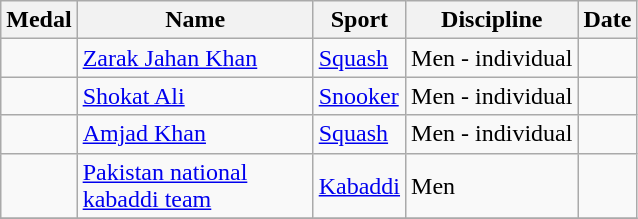<table class="wikitable sortable">
<tr>
<th>Medal</th>
<th width=150px>Name</th>
<th>Sport</th>
<th>Discipline</th>
<th>Date</th>
</tr>
<tr>
<td></td>
<td><a href='#'>Zarak Jahan Khan</a></td>
<td><a href='#'>Squash</a></td>
<td>Men - individual</td>
<td></td>
</tr>
<tr>
<td></td>
<td><a href='#'>Shokat Ali</a></td>
<td><a href='#'>Snooker</a></td>
<td>Men - individual</td>
<td></td>
</tr>
<tr>
<td></td>
<td><a href='#'>Amjad Khan</a></td>
<td><a href='#'>Squash</a></td>
<td>Men - individual</td>
<td></td>
</tr>
<tr>
<td></td>
<td><a href='#'>Pakistan national kabaddi team</a></td>
<td><a href='#'>Kabaddi</a></td>
<td>Men</td>
<td></td>
</tr>
<tr>
</tr>
</table>
